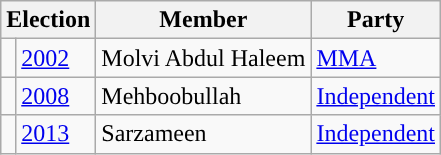<table class="wikitable">
<tr>
<th colspan="2">Election</th>
<th>Member</th>
<th>Party</th>
</tr>
<tr>
<td style="background-color: "></td>
<td><a href='#'>2002</a></td>
<td>Molvi Abdul Haleem</td>
<td><a href='#'>MMA</a></td>
</tr>
<tr>
<td style="background-color: "></td>
<td><a href='#'>2008</a></td>
<td>Mehboobullah</td>
<td><a href='#'>Independent</a></td>
</tr>
<tr>
<td style="background-color: "></td>
<td><a href='#'>2013</a></td>
<td>Sarzameen</td>
<td><a href='#'>Independent</a></td>
</tr>
</table>
